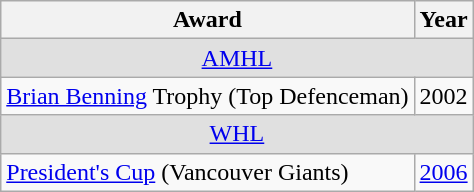<table class="wikitable">
<tr>
<th>Award</th>
<th>Year</th>
</tr>
<tr ALIGN="center" bgcolor="#e0e0e0">
<td colspan="3"><a href='#'>AMHL</a></td>
</tr>
<tr>
<td><a href='#'>Brian Benning</a> Trophy (Top Defenceman)</td>
<td>2002</td>
</tr>
<tr ALIGN="center" bgcolor="#e0e0e0">
<td colspan="3"><a href='#'>WHL</a></td>
</tr>
<tr>
<td><a href='#'>President's Cup</a> (Vancouver Giants)</td>
<td><a href='#'>2006</a></td>
</tr>
</table>
